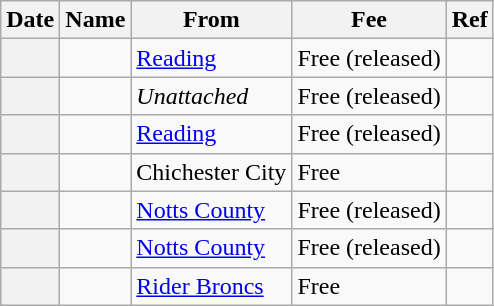<table class="wikitable sortable plainrowheaders">
<tr>
<th scope=col>Date</th>
<th scope=col>Name</th>
<th scope=col>From</th>
<th scope=col>Fee</th>
<th scope=col class=unsortable>Ref</th>
</tr>
<tr>
<th scope=row></th>
<td></td>
<td><a href='#'>Reading</a></td>
<td>Free (released)</td>
<td></td>
</tr>
<tr>
<th scope=row></th>
<td></td>
<td><em>Unattached</em></td>
<td>Free (released)</td>
<td></td>
</tr>
<tr>
<th scope=row></th>
<td></td>
<td><a href='#'>Reading</a></td>
<td>Free (released)</td>
<td></td>
</tr>
<tr>
<th scope=row></th>
<td></td>
<td>Chichester City</td>
<td>Free</td>
<td></td>
</tr>
<tr>
<th scope=row></th>
<td></td>
<td><a href='#'>Notts County</a></td>
<td>Free (released)</td>
<td></td>
</tr>
<tr>
<th scope=row></th>
<td></td>
<td><a href='#'>Notts County</a></td>
<td>Free (released)</td>
<td></td>
</tr>
<tr>
<th scope=row></th>
<td></td>
<td><a href='#'>Rider Broncs</a></td>
<td>Free</td>
<td></td>
</tr>
</table>
